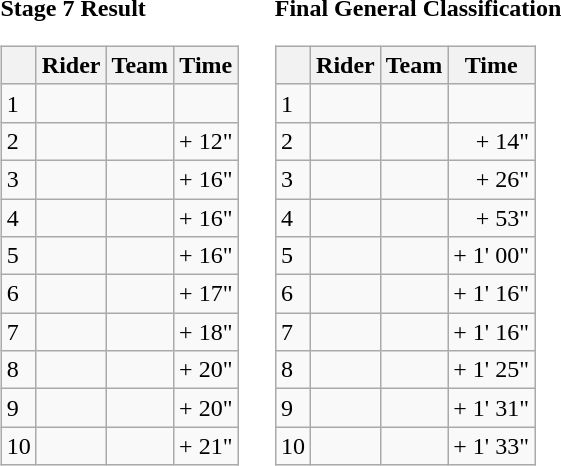<table>
<tr>
<td><strong>Stage 7 Result</strong><br><table class="wikitable">
<tr>
<th></th>
<th>Rider</th>
<th>Team</th>
<th>Time</th>
</tr>
<tr>
<td>1</td>
<td></td>
<td></td>
<td align="right"></td>
</tr>
<tr>
<td>2</td>
<td></td>
<td></td>
<td align="right">+ 12"</td>
</tr>
<tr>
<td>3</td>
<td></td>
<td></td>
<td align="right">+ 16"</td>
</tr>
<tr>
<td>4</td>
<td></td>
<td></td>
<td align="right">+ 16"</td>
</tr>
<tr>
<td>5</td>
<td></td>
<td></td>
<td align="right">+ 16"</td>
</tr>
<tr>
<td>6</td>
<td></td>
<td></td>
<td align="right">+ 17"</td>
</tr>
<tr>
<td>7</td>
<td></td>
<td></td>
<td align="right">+ 18"</td>
</tr>
<tr>
<td>8</td>
<td></td>
<td></td>
<td align="right">+ 20"</td>
</tr>
<tr>
<td>9</td>
<td> </td>
<td></td>
<td align="right">+ 20"</td>
</tr>
<tr>
<td>10</td>
<td></td>
<td></td>
<td align="right">+ 21"</td>
</tr>
</table>
</td>
<td></td>
<td><strong>Final General Classification</strong><br><table class="wikitable">
<tr>
<th></th>
<th>Rider</th>
<th>Team</th>
<th>Time</th>
</tr>
<tr>
<td>1</td>
<td> </td>
<td></td>
<td align="right"></td>
</tr>
<tr>
<td>2</td>
<td></td>
<td></td>
<td align="right">+ 14"</td>
</tr>
<tr>
<td>3</td>
<td></td>
<td></td>
<td align="right">+ 26"</td>
</tr>
<tr>
<td>4</td>
<td></td>
<td></td>
<td align="right">+ 53"</td>
</tr>
<tr>
<td>5</td>
<td></td>
<td></td>
<td align="right">+ 1' 00"</td>
</tr>
<tr>
<td>6</td>
<td></td>
<td></td>
<td align="right">+ 1' 16"</td>
</tr>
<tr>
<td>7</td>
<td></td>
<td></td>
<td align="right">+ 1' 16"</td>
</tr>
<tr>
<td>8</td>
<td> </td>
<td></td>
<td align="right">+ 1' 25"</td>
</tr>
<tr>
<td>9</td>
<td></td>
<td></td>
<td align="right">+ 1' 31"</td>
</tr>
<tr>
<td>10</td>
<td></td>
<td></td>
<td align="right">+ 1' 33"</td>
</tr>
</table>
</td>
</tr>
</table>
